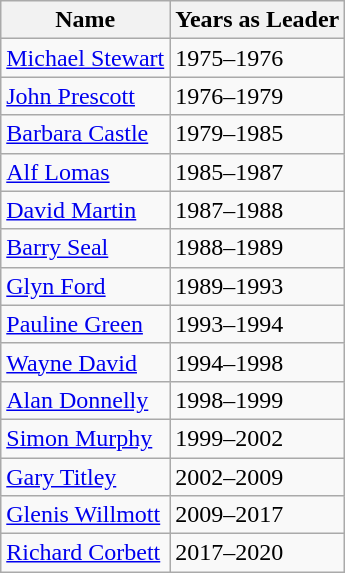<table class="wikitable">
<tr>
<th>Name</th>
<th>Years as Leader</th>
</tr>
<tr>
<td><a href='#'>Michael Stewart</a></td>
<td>1975–1976</td>
</tr>
<tr>
<td><a href='#'>John Prescott</a></td>
<td>1976–1979</td>
</tr>
<tr>
<td><a href='#'>Barbara Castle</a></td>
<td>1979–1985</td>
</tr>
<tr>
<td><a href='#'>Alf Lomas</a></td>
<td>1985–1987</td>
</tr>
<tr>
<td><a href='#'>David Martin</a></td>
<td>1987–1988</td>
</tr>
<tr>
<td><a href='#'>Barry Seal</a></td>
<td>1988–1989</td>
</tr>
<tr>
<td><a href='#'>Glyn Ford</a></td>
<td>1989–1993</td>
</tr>
<tr>
<td><a href='#'>Pauline Green</a></td>
<td>1993–1994</td>
</tr>
<tr>
<td><a href='#'>Wayne David</a></td>
<td>1994–1998</td>
</tr>
<tr>
<td><a href='#'>Alan Donnelly</a></td>
<td>1998–1999</td>
</tr>
<tr>
<td><a href='#'>Simon Murphy</a></td>
<td>1999–2002</td>
</tr>
<tr>
<td><a href='#'>Gary Titley</a></td>
<td>2002–2009</td>
</tr>
<tr>
<td><a href='#'>Glenis Willmott</a></td>
<td>2009–2017</td>
</tr>
<tr>
<td><a href='#'>Richard Corbett</a></td>
<td>2017–2020</td>
</tr>
</table>
